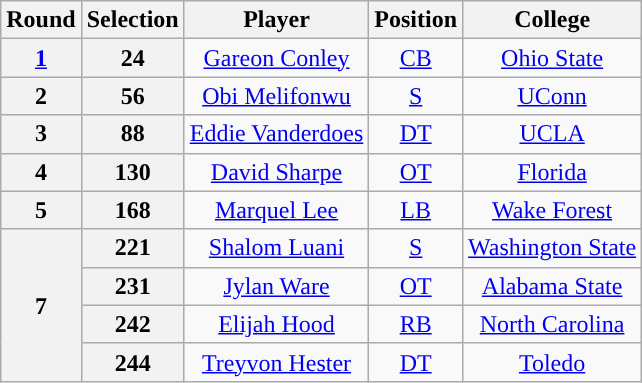<table class="wikitable" style="text-align:center">
<tr>
<th>Round</th>
<th>Selection</th>
<th>Player</th>
<th>Position</th>
<th>College</th>
</tr>
<tr>
<th><a href='#'>1</a></th>
<th>24</th>
<td><a href='#'>Gareon Conley</a></td>
<td><a href='#'>CB</a></td>
<td><a href='#'>Ohio State</a></td>
</tr>
<tr>
<th>2</th>
<th>56</th>
<td><a href='#'>Obi Melifonwu</a></td>
<td><a href='#'>S</a></td>
<td><a href='#'>UConn</a></td>
</tr>
<tr>
<th>3</th>
<th>88</th>
<td><a href='#'>Eddie Vanderdoes</a></td>
<td><a href='#'>DT</a></td>
<td><a href='#'>UCLA</a></td>
</tr>
<tr>
<th>4</th>
<th>130</th>
<td><a href='#'>David Sharpe</a></td>
<td><a href='#'>OT</a></td>
<td><a href='#'>Florida</a></td>
</tr>
<tr>
<th>5</th>
<th>168</th>
<td><a href='#'>Marquel Lee</a></td>
<td><a href='#'>LB</a></td>
<td><a href='#'>Wake Forest</a></td>
</tr>
<tr>
<th rowspan=4>7</th>
<th>221</th>
<td><a href='#'>Shalom Luani</a></td>
<td><a href='#'>S</a></td>
<td><a href='#'>Washington State</a></td>
</tr>
<tr>
<th>231</th>
<td><a href='#'>Jylan Ware</a></td>
<td><a href='#'>OT</a></td>
<td><a href='#'>Alabama State</a></td>
</tr>
<tr>
<th>242</th>
<td><a href='#'>Elijah Hood</a></td>
<td><a href='#'>RB</a></td>
<td><a href='#'>North Carolina</a></td>
</tr>
<tr>
<th>244</th>
<td><a href='#'>Treyvon Hester</a></td>
<td><a href='#'>DT</a></td>
<td><a href='#'>Toledo</a></td>
</tr>
</table>
